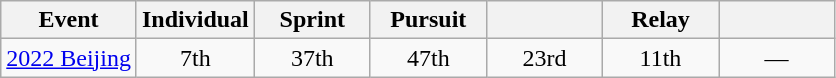<table class="wikitable" style="text-align: center;">
<tr>
<th>Event</th>
<th style="width:70px;">Individual</th>
<th style="width:70px;">Sprint</th>
<th style="width:70px;">Pursuit</th>
<th style="width:70px;"></th>
<th style="width:70px;">Relay</th>
<th style="width:70px;"></th>
</tr>
<tr>
<td align=left> <a href='#'>2022 Beijing</a></td>
<td>7th</td>
<td>37th</td>
<td>47th</td>
<td>23rd</td>
<td>11th</td>
<td>—</td>
</tr>
</table>
